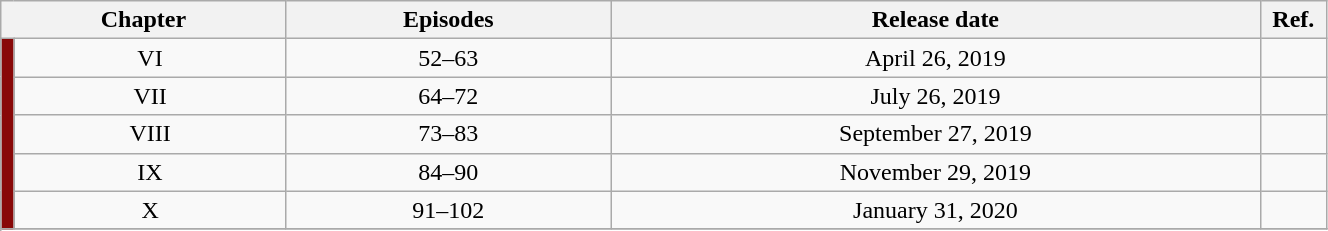<table class="wikitable" style="text-align: center; width: 70%;">
<tr>
<th colspan="2">Chapter</th>
<th>Episodes</th>
<th>Release date</th>
<th width="5%">Ref.</th>
</tr>
<tr>
<td rowspan="10" width="1%" style="background: #880808;"></td>
<td>VI</td>
<td>52–63</td>
<td>April 26, 2019</td>
<td></td>
</tr>
<tr>
<td>VII</td>
<td>64–72</td>
<td>July 26, 2019</td>
<td></td>
</tr>
<tr>
<td>VIII</td>
<td>73–83</td>
<td>September 27, 2019</td>
<td></td>
</tr>
<tr>
<td>IX</td>
<td>84–90</td>
<td>November 29, 2019</td>
<td></td>
</tr>
<tr>
<td>X</td>
<td>91–102</td>
<td>January 31, 2020</td>
<td></td>
</tr>
<tr>
</tr>
</table>
